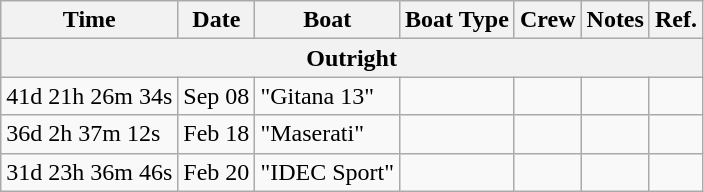<table class="wikitable sortable">
<tr>
<th>Time</th>
<th>Date</th>
<th>Boat</th>
<th>Boat Type</th>
<th>Crew</th>
<th>Notes</th>
<th>Ref.</th>
</tr>
<tr>
<th colspan=7>Outright</th>
</tr>
<tr>
<td>41d 21h 26m 34s</td>
<td>Sep 08</td>
<td>"Gitana 13"</td>
<td></td>
<td></td>
<td></td>
<td></td>
</tr>
<tr>
<td>36d 2h 37m 12s</td>
<td>Feb 18</td>
<td>"Maserati"</td>
<td></td>
<td></td>
<td></td>
<td></td>
</tr>
<tr>
<td>31d 23h 36m 46s</td>
<td>Feb 20</td>
<td>"IDEC Sport"</td>
<td></td>
<td></td>
<td></td>
<td></td>
</tr>
</table>
